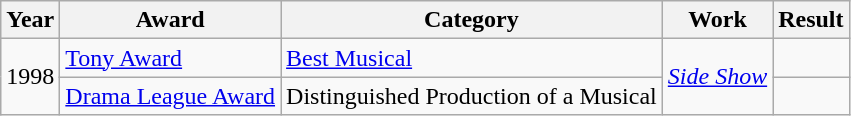<table class="wikitable">
<tr>
<th>Year</th>
<th>Award</th>
<th>Category</th>
<th>Work</th>
<th>Result</th>
</tr>
<tr>
<td rowspan=2>1998</td>
<td><a href='#'>Tony Award</a></td>
<td><a href='#'>Best Musical</a></td>
<td rowspan=2><em><a href='#'>Side Show</a></em></td>
<td></td>
</tr>
<tr>
<td><a href='#'>Drama League Award</a></td>
<td>Distinguished Production of a Musical</td>
<td></td>
</tr>
</table>
